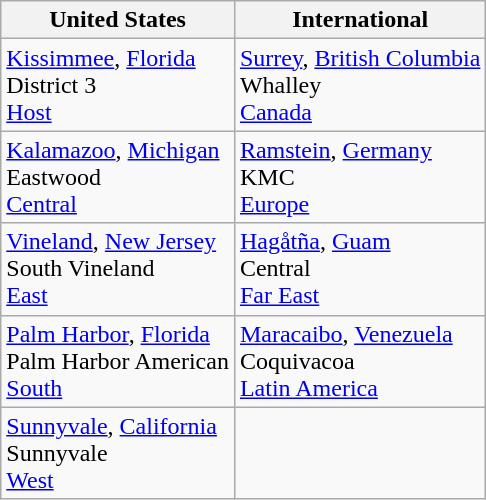<table class="wikitable">
<tr>
<th>United States</th>
<th>International</th>
</tr>
<tr>
<td> <a href='#'>Kissimmee</a>, <a href='#'>Florida</a><br>District 3<br><a href='#'>Host</a></td>
<td> <a href='#'>Surrey</a>, <a href='#'>British Columbia</a><br>Whalley<br><a href='#'>Canada</a></td>
</tr>
<tr>
<td> <a href='#'>Kalamazoo</a>, <a href='#'>Michigan</a><br>Eastwood<br><a href='#'>Central</a></td>
<td> <a href='#'>Ramstein</a>, <a href='#'>Germany</a><br>KMC<br><a href='#'>Europe</a></td>
</tr>
<tr>
<td> <a href='#'>Vineland</a>, <a href='#'>New Jersey</a><br>South Vineland<br><a href='#'>East</a></td>
<td> <a href='#'>Hagåtña</a>, <a href='#'>Guam</a><br>Central<br><a href='#'>Far East</a></td>
</tr>
<tr>
<td> <a href='#'>Palm Harbor</a>, <a href='#'>Florida</a><br>Palm Harbor American<br><a href='#'>South</a></td>
<td> <a href='#'>Maracaibo</a>, <a href='#'>Venezuela</a><br>Coquivacoa<br><a href='#'>Latin America</a></td>
</tr>
<tr>
<td> <a href='#'>Sunnyvale</a>, <a href='#'>California</a><br>Sunnyvale<br><a href='#'>West</a></td>
<td></td>
</tr>
</table>
